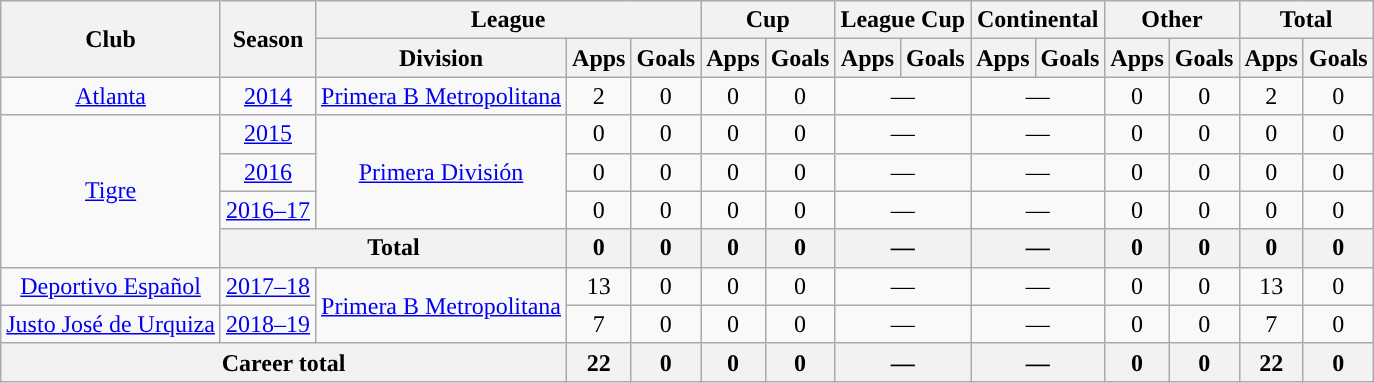<table class="wikitable" style="text-align:center">
<tr>
<th rowspan="2">Club</th>
<th rowspan="2">Season</th>
<th colspan="3">League</th>
<th colspan="2">Cup</th>
<th colspan="2">League Cup</th>
<th colspan="2">Continental</th>
<th colspan="2">Other</th>
<th colspan="2">Total</th>
</tr>
<tr>
<th>Division</th>
<th>Apps</th>
<th>Goals</th>
<th>Apps</th>
<th>Goals</th>
<th>Apps</th>
<th>Goals</th>
<th>Apps</th>
<th>Goals</th>
<th>Apps</th>
<th>Goals</th>
<th>Apps</th>
<th>Goals</th>
</tr>
<tr>
<td rowspan="1"><a href='#'>Atlanta</a></td>
<td><a href='#'>2014</a></td>
<td rowspan="1"><a href='#'>Primera B Metropolitana</a></td>
<td>2</td>
<td>0</td>
<td>0</td>
<td>0</td>
<td colspan="2">—</td>
<td colspan="2">—</td>
<td>0</td>
<td>0</td>
<td>2</td>
<td>0</td>
</tr>
<tr>
<td rowspan="4"><a href='#'>Tigre</a></td>
<td><a href='#'>2015</a></td>
<td rowspan="3"><a href='#'>Primera División</a></td>
<td>0</td>
<td>0</td>
<td>0</td>
<td>0</td>
<td colspan="2">—</td>
<td colspan="2">—</td>
<td>0</td>
<td>0</td>
<td>0</td>
<td>0</td>
</tr>
<tr>
<td><a href='#'>2016</a></td>
<td>0</td>
<td>0</td>
<td>0</td>
<td>0</td>
<td colspan="2">—</td>
<td colspan="2">—</td>
<td>0</td>
<td>0</td>
<td>0</td>
<td>0</td>
</tr>
<tr>
<td><a href='#'>2016–17</a></td>
<td>0</td>
<td>0</td>
<td>0</td>
<td>0</td>
<td colspan="2">—</td>
<td colspan="2">—</td>
<td>0</td>
<td>0</td>
<td>0</td>
<td>0</td>
</tr>
<tr>
<th colspan="2">Total</th>
<th>0</th>
<th>0</th>
<th>0</th>
<th>0</th>
<th colspan="2">—</th>
<th colspan="2">—</th>
<th>0</th>
<th>0</th>
<th>0</th>
<th>0</th>
</tr>
<tr>
<td rowspan="1"><a href='#'>Deportivo Español</a></td>
<td><a href='#'>2017–18</a></td>
<td rowspan="2"><a href='#'>Primera B Metropolitana</a></td>
<td>13</td>
<td>0</td>
<td>0</td>
<td>0</td>
<td colspan="2">—</td>
<td colspan="2">—</td>
<td>0</td>
<td>0</td>
<td>13</td>
<td>0</td>
</tr>
<tr>
<td rowspan="1"><a href='#'>Justo José de Urquiza</a></td>
<td><a href='#'>2018–19</a></td>
<td>7</td>
<td>0</td>
<td>0</td>
<td>0</td>
<td colspan="2">—</td>
<td colspan="2">—</td>
<td>0</td>
<td>0</td>
<td>7</td>
<td>0</td>
</tr>
<tr>
<th colspan="3">Career total</th>
<th>22</th>
<th>0</th>
<th>0</th>
<th>0</th>
<th colspan="2">—</th>
<th colspan="2">—</th>
<th>0</th>
<th>0</th>
<th>22</th>
<th>0</th>
</tr>
</table>
